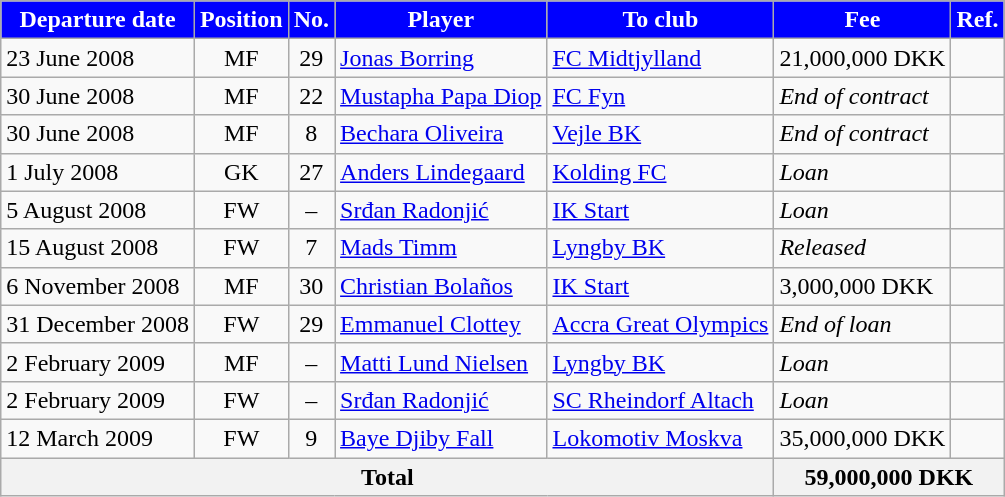<table class="wikitable sortable">
<tr>
<th style="background:#0000ff; color:white;"><strong>Departure date</strong></th>
<th style="background:#0000ff; color:white;"><strong>Position</strong></th>
<th style="background:#0000ff; color:white;"><strong>No.</strong></th>
<th style="background:#0000ff; color:white;"><strong>Player</strong></th>
<th style="background:#0000ff; color:white;"><strong>To club</strong></th>
<th style="background:#0000ff; color:white;"><strong>Fee</strong></th>
<th style="background:#0000ff; color:white;"><strong>Ref.</strong></th>
</tr>
<tr>
<td>23 June 2008</td>
<td style="text-align:center;">MF</td>
<td style="text-align:center;">29</td>
<td style="text-align:left;"> <a href='#'>Jonas Borring</a></td>
<td style="text-align:left;"> <a href='#'>FC Midtjylland</a></td>
<td>21,000,000 DKK</td>
<td></td>
</tr>
<tr>
<td>30 June 2008</td>
<td style="text-align:center;">MF</td>
<td style="text-align:center;">22</td>
<td style="text-align:left;"> <a href='#'>Mustapha Papa Diop</a></td>
<td style="text-align:left;"> <a href='#'>FC Fyn</a></td>
<td><em>End of contract</em></td>
<td></td>
</tr>
<tr>
<td>30 June 2008</td>
<td style="text-align:center;">MF</td>
<td style="text-align:center;">8</td>
<td style="text-align:left;"> <a href='#'>Bechara Oliveira</a></td>
<td style="text-align:left;"> <a href='#'>Vejle BK</a></td>
<td><em>End of contract</em></td>
<td></td>
</tr>
<tr>
<td>1 July 2008</td>
<td style="text-align:center;">GK</td>
<td style="text-align:center;">27</td>
<td style="text-align:left;"> <a href='#'>Anders Lindegaard</a></td>
<td style="text-align:left;"> <a href='#'>Kolding FC</a></td>
<td><em>Loan</em></td>
<td></td>
</tr>
<tr>
<td>5 August 2008</td>
<td style="text-align:center;">FW</td>
<td style="text-align:center;">–</td>
<td style="text-align:left;"> <a href='#'>Srđan Radonjić</a></td>
<td style="text-align:left;"> <a href='#'>IK Start</a></td>
<td><em>Loan</em></td>
<td></td>
</tr>
<tr>
<td>15 August 2008</td>
<td style="text-align:center;">FW</td>
<td style="text-align:center;">7</td>
<td style="text-align:left;"> <a href='#'>Mads Timm</a></td>
<td style="text-align:left;"> <a href='#'>Lyngby BK</a></td>
<td><em>Released</em></td>
<td></td>
</tr>
<tr>
<td>6 November 2008</td>
<td style="text-align:center;">MF</td>
<td style="text-align:center;">30</td>
<td style="text-align:left;"> <a href='#'>Christian Bolaños</a></td>
<td style="text-align:left;"> <a href='#'>IK Start</a></td>
<td>3,000,000 DKK</td>
<td></td>
</tr>
<tr>
<td>31 December 2008</td>
<td style="text-align:center;">FW</td>
<td style="text-align:center;">29</td>
<td style="text-align:left;"> <a href='#'>Emmanuel Clottey</a></td>
<td style="text-align:left;"> <a href='#'>Accra Great Olympics</a></td>
<td><em>End of loan</em></td>
<td></td>
</tr>
<tr>
<td>2 February 2009</td>
<td style="text-align:center;">MF</td>
<td style="text-align:center;">–</td>
<td style="text-align:left;"> <a href='#'>Matti Lund Nielsen</a></td>
<td style="text-align:left;"> <a href='#'>Lyngby BK</a></td>
<td><em>Loan</em></td>
<td></td>
</tr>
<tr>
<td>2 February 2009</td>
<td style="text-align:center;">FW</td>
<td style="text-align:center;">–</td>
<td style="text-align:left;"> <a href='#'>Srđan Radonjić</a></td>
<td style="text-align:left;"> <a href='#'>SC Rheindorf Altach</a></td>
<td><em>Loan</em></td>
<td></td>
</tr>
<tr>
<td>12 March 2009</td>
<td style="text-align:center;">FW</td>
<td style="text-align:center;">9</td>
<td style="text-align:left;"> <a href='#'>Baye Djiby Fall</a></td>
<td style="text-align:left;"> <a href='#'>Lokomotiv Moskva</a></td>
<td>35,000,000 DKK</td>
<td></td>
</tr>
<tr>
<th colspan="5">Total</th>
<th colspan="2">59,000,000 DKK</th>
</tr>
</table>
